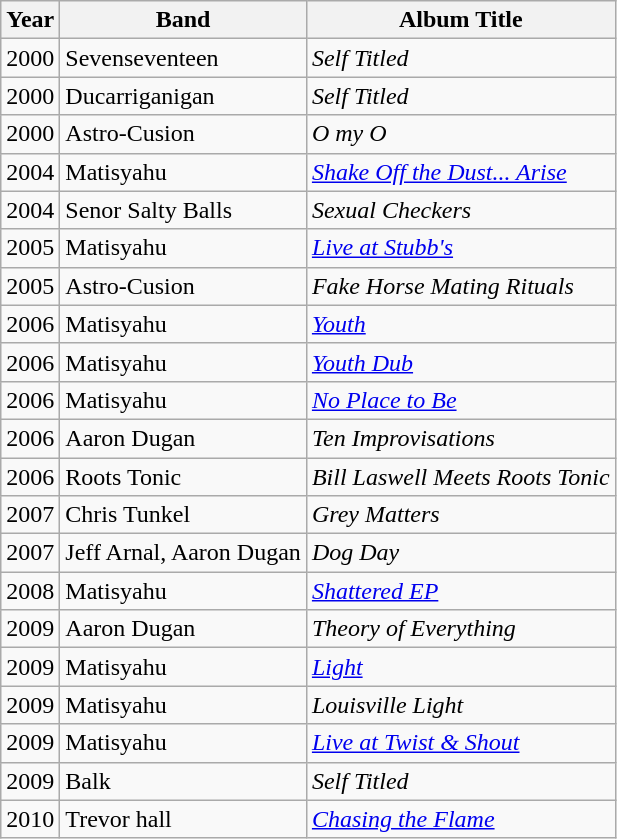<table class="wikitable sortable">
<tr>
<th>Year</th>
<th>Band</th>
<th>Album Title</th>
</tr>
<tr>
<td>2000</td>
<td>Sevenseventeen</td>
<td><em>Self Titled</em></td>
</tr>
<tr>
<td>2000</td>
<td>Ducarriganigan</td>
<td><em>Self Titled</em></td>
</tr>
<tr>
<td>2000</td>
<td>Astro-Cusion</td>
<td><em>O my O</em></td>
</tr>
<tr>
<td>2004</td>
<td>Matisyahu</td>
<td><em><a href='#'>Shake Off the Dust... Arise</a></em></td>
</tr>
<tr>
<td>2004</td>
<td>Senor Salty Balls</td>
<td><em>Sexual Checkers</em></td>
</tr>
<tr>
<td>2005</td>
<td>Matisyahu</td>
<td><em><a href='#'>Live at Stubb's</a></em></td>
</tr>
<tr>
<td>2005</td>
<td>Astro-Cusion</td>
<td><em>Fake Horse Mating Rituals</em></td>
</tr>
<tr>
<td>2006</td>
<td>Matisyahu</td>
<td><em><a href='#'>Youth</a></em></td>
</tr>
<tr>
<td>2006</td>
<td>Matisyahu</td>
<td><em><a href='#'>Youth Dub</a></em></td>
</tr>
<tr>
<td>2006</td>
<td>Matisyahu</td>
<td><em><a href='#'>No Place to Be</a></em></td>
</tr>
<tr>
<td>2006</td>
<td>Aaron Dugan</td>
<td><em>Ten Improvisations</em></td>
</tr>
<tr>
<td>2006</td>
<td>Roots Tonic</td>
<td><em>Bill Laswell Meets Roots Tonic</em></td>
</tr>
<tr>
<td>2007</td>
<td>Chris Tunkel</td>
<td><em>Grey Matters</em></td>
</tr>
<tr>
<td>2007</td>
<td>Jeff Arnal, Aaron Dugan</td>
<td><em>Dog Day</em></td>
</tr>
<tr>
<td>2008</td>
<td>Matisyahu</td>
<td><em><a href='#'>Shattered EP</a></em></td>
</tr>
<tr>
<td>2009</td>
<td>Aaron Dugan</td>
<td><em>Theory of Everything</em></td>
</tr>
<tr>
<td>2009</td>
<td>Matisyahu</td>
<td><em><a href='#'>Light</a></em></td>
</tr>
<tr>
<td>2009</td>
<td>Matisyahu</td>
<td><em>Louisville Light</em></td>
</tr>
<tr>
<td>2009</td>
<td>Matisyahu</td>
<td><em><a href='#'>Live at Twist & Shout</a></em></td>
</tr>
<tr>
<td>2009</td>
<td>Balk</td>
<td><em>Self Titled</em></td>
</tr>
<tr>
<td>2010</td>
<td>Trevor hall</td>
<td><em><a href='#'>Chasing the Flame</a></em></td>
</tr>
</table>
